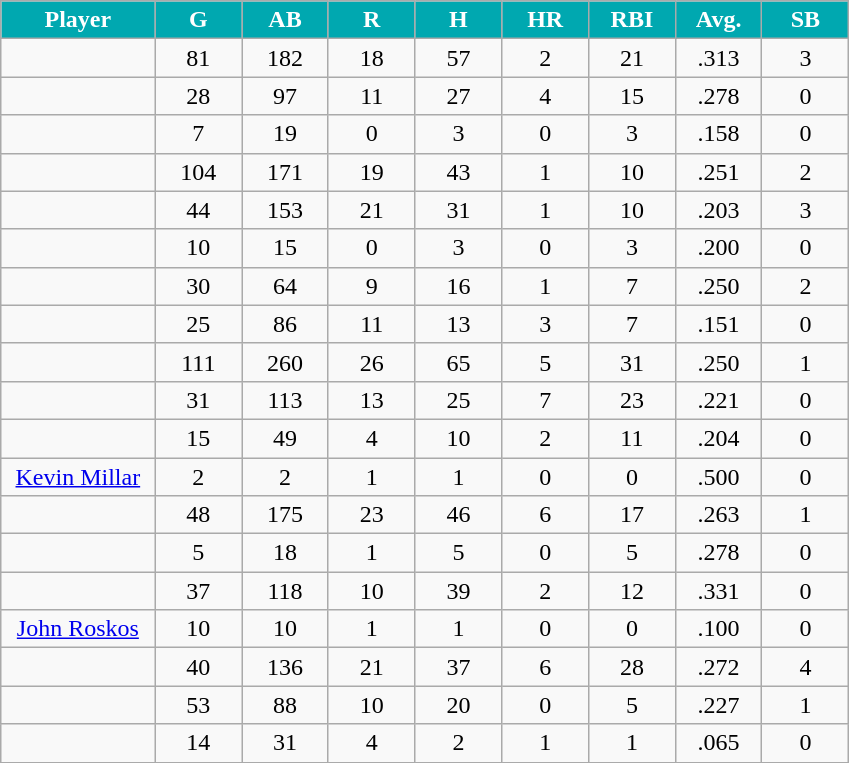<table class="wikitable sortable">
<tr>
<th style="background-color: #00a8b0; color: #FFFFFF; text-align: center;" width="16%">Player</th>
<th style="background-color: #00a8b0; color: #FFFFFF; text-align: center;" width="9%">G</th>
<th style="background-color: #00a8b0; color: #FFFFFF; text-align: center;" width="9%">AB</th>
<th style="background-color: #00a8b0; color: #FFFFFF; text-align: center;" width="9%">R</th>
<th style="background-color: #00a8b0; color: #FFFFFF; text-align: center;" width="9%">H</th>
<th style="background-color: #00a8b0; color: #FFFFFF; text-align: center;" width="9%">HR</th>
<th style="background-color: #00a8b0; color: #FFFFFF; text-align: center;" width="9%">RBI</th>
<th style="background-color: #00a8b0; color: #FFFFFF; text-align: center;" width="9%">Avg.</th>
<th style="background-color: #00a8b0; color: #FFFFFF; text-align: center;" width="9%">SB</th>
</tr>
<tr align="center">
<td></td>
<td>81</td>
<td>182</td>
<td>18</td>
<td>57</td>
<td>2</td>
<td>21</td>
<td>.313</td>
<td>3</td>
</tr>
<tr align="center">
<td></td>
<td>28</td>
<td>97</td>
<td>11</td>
<td>27</td>
<td>4</td>
<td>15</td>
<td>.278</td>
<td>0</td>
</tr>
<tr align="center">
<td></td>
<td>7</td>
<td>19</td>
<td>0</td>
<td>3</td>
<td>0</td>
<td>3</td>
<td>.158</td>
<td>0</td>
</tr>
<tr align="center">
<td></td>
<td>104</td>
<td>171</td>
<td>19</td>
<td>43</td>
<td>1</td>
<td>10</td>
<td>.251</td>
<td>2</td>
</tr>
<tr align="center">
<td></td>
<td>44</td>
<td>153</td>
<td>21</td>
<td>31</td>
<td>1</td>
<td>10</td>
<td>.203</td>
<td>3</td>
</tr>
<tr align="center">
<td></td>
<td>10</td>
<td>15</td>
<td>0</td>
<td>3</td>
<td>0</td>
<td>3</td>
<td>.200</td>
<td>0</td>
</tr>
<tr align="center">
<td></td>
<td>30</td>
<td>64</td>
<td>9</td>
<td>16</td>
<td>1</td>
<td>7</td>
<td>.250</td>
<td>2</td>
</tr>
<tr align="center">
<td></td>
<td>25</td>
<td>86</td>
<td>11</td>
<td>13</td>
<td>3</td>
<td>7</td>
<td>.151</td>
<td>0</td>
</tr>
<tr align="center">
<td></td>
<td>111</td>
<td>260</td>
<td>26</td>
<td>65</td>
<td>5</td>
<td>31</td>
<td>.250</td>
<td>1</td>
</tr>
<tr align="center">
<td></td>
<td>31</td>
<td>113</td>
<td>13</td>
<td>25</td>
<td>7</td>
<td>23</td>
<td>.221</td>
<td>0</td>
</tr>
<tr align="center">
<td></td>
<td>15</td>
<td>49</td>
<td>4</td>
<td>10</td>
<td>2</td>
<td>11</td>
<td>.204</td>
<td>0</td>
</tr>
<tr align="center">
<td><a href='#'>Kevin Millar</a></td>
<td>2</td>
<td>2</td>
<td>1</td>
<td>1</td>
<td>0</td>
<td>0</td>
<td>.500</td>
<td>0</td>
</tr>
<tr align=center>
<td></td>
<td>48</td>
<td>175</td>
<td>23</td>
<td>46</td>
<td>6</td>
<td>17</td>
<td>.263</td>
<td>1</td>
</tr>
<tr align="center">
<td></td>
<td>5</td>
<td>18</td>
<td>1</td>
<td>5</td>
<td>0</td>
<td>5</td>
<td>.278</td>
<td>0</td>
</tr>
<tr align="center">
<td></td>
<td>37</td>
<td>118</td>
<td>10</td>
<td>39</td>
<td>2</td>
<td>12</td>
<td>.331</td>
<td>0</td>
</tr>
<tr align="center">
<td><a href='#'>John Roskos</a></td>
<td>10</td>
<td>10</td>
<td>1</td>
<td>1</td>
<td>0</td>
<td>0</td>
<td>.100</td>
<td>0</td>
</tr>
<tr align=center>
<td></td>
<td>40</td>
<td>136</td>
<td>21</td>
<td>37</td>
<td>6</td>
<td>28</td>
<td>.272</td>
<td>4</td>
</tr>
<tr align="center">
<td></td>
<td>53</td>
<td>88</td>
<td>10</td>
<td>20</td>
<td>0</td>
<td>5</td>
<td>.227</td>
<td>1</td>
</tr>
<tr align="center">
<td></td>
<td>14</td>
<td>31</td>
<td>4</td>
<td>2</td>
<td>1</td>
<td>1</td>
<td>.065</td>
<td>0</td>
</tr>
<tr align="center">
</tr>
</table>
